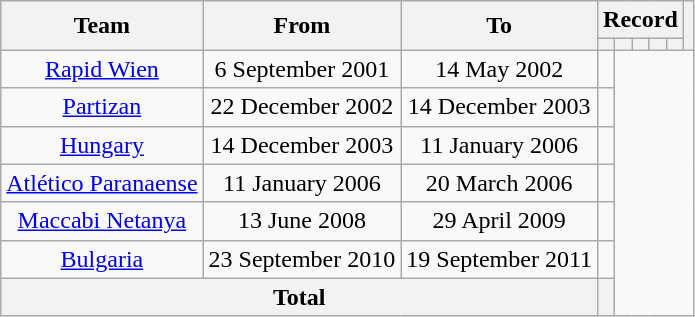<table class="wikitable" style="text-align:center">
<tr>
<th rowspan="2">Team</th>
<th rowspan="2">From</th>
<th rowspan="2">To</th>
<th colspan="5">Record</th>
<th rowspan="2"></th>
</tr>
<tr>
<th></th>
<th></th>
<th></th>
<th></th>
<th></th>
</tr>
<tr>
<td><a href='#'>Rapid Wien</a></td>
<td>6 September 2001</td>
<td>14 May 2002<br></td>
<td></td>
</tr>
<tr>
<td><a href='#'>Partizan</a></td>
<td>22 December 2002</td>
<td>14 December 2003<br></td>
<td></td>
</tr>
<tr>
<td><a href='#'>Hungary</a></td>
<td>14 December 2003</td>
<td>11 January 2006<br></td>
<td></td>
</tr>
<tr>
<td><a href='#'>Atlético Paranaense</a></td>
<td>11 January 2006</td>
<td>20 March 2006<br></td>
<td></td>
</tr>
<tr>
<td><a href='#'>Maccabi Netanya</a></td>
<td>13 June 2008</td>
<td>29 April 2009<br></td>
<td></td>
</tr>
<tr>
<td><a href='#'>Bulgaria</a></td>
<td>23 September 2010</td>
<td>19 September 2011<br></td>
<td></td>
</tr>
<tr>
<th colspan="3">Total<br></th>
<th></th>
</tr>
</table>
